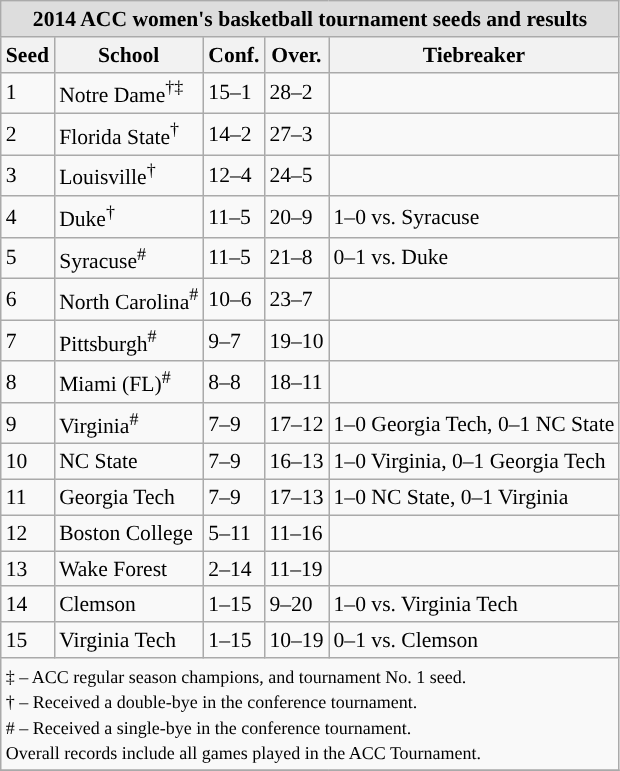<table class="wikitable" style="white-space:nowrap; font-size:90%;">
<tr>
<td colspan="10" style="text-align:center; background:#DDDDDD; font:#000000"><strong>2014 ACC women's basketball tournament seeds and results</strong></td>
</tr>
<tr bgcolor="#efefef">
<th>Seed</th>
<th>School</th>
<th>Conf.</th>
<th>Over.</th>
<th>Tiebreaker</th>
</tr>
<tr>
<td>1</td>
<td>Notre Dame<sup>†‡</sup></td>
<td>15–1</td>
<td>28–2</td>
<td></td>
</tr>
<tr>
<td>2</td>
<td>Florida State<sup>†</sup></td>
<td>14–2</td>
<td>27–3</td>
<td></td>
</tr>
<tr>
<td>3</td>
<td>Louisville<sup>†</sup></td>
<td>12–4</td>
<td>24–5</td>
<td></td>
</tr>
<tr>
<td>4</td>
<td>Duke<sup>†</sup></td>
<td>11–5</td>
<td>20–9</td>
<td>1–0 vs. Syracuse</td>
</tr>
<tr>
<td>5</td>
<td>Syracuse<sup>#</sup></td>
<td>11–5</td>
<td>21–8</td>
<td>0–1 vs. Duke</td>
</tr>
<tr>
<td>6</td>
<td>North Carolina<sup>#</sup></td>
<td>10–6</td>
<td>23–7</td>
<td></td>
</tr>
<tr>
<td>7</td>
<td>Pittsburgh<sup>#</sup></td>
<td>9–7</td>
<td>19–10</td>
<td></td>
</tr>
<tr>
<td>8</td>
<td>Miami (FL)<sup>#</sup></td>
<td>8–8</td>
<td>18–11</td>
<td></td>
</tr>
<tr>
<td>9</td>
<td>Virginia<sup>#</sup></td>
<td>7–9</td>
<td>17–12</td>
<td>1–0 Georgia Tech, 0–1 NC State</td>
</tr>
<tr>
<td>10</td>
<td>NC State</td>
<td>7–9</td>
<td>16–13</td>
<td>1–0 Virginia, 0–1 Georgia Tech</td>
</tr>
<tr>
<td>11</td>
<td>Georgia Tech</td>
<td>7–9</td>
<td>17–13</td>
<td>1–0 NC State, 0–1 Virginia</td>
</tr>
<tr>
<td>12</td>
<td>Boston College</td>
<td>5–11</td>
<td>11–16</td>
<td></td>
</tr>
<tr>
<td>13</td>
<td>Wake Forest</td>
<td>2–14</td>
<td>11–19</td>
<td></td>
</tr>
<tr>
<td>14</td>
<td>Clemson</td>
<td>1–15</td>
<td>9–20</td>
<td>1–0 vs. Virginia Tech</td>
</tr>
<tr>
<td>15</td>
<td>Virginia Tech</td>
<td>1–15</td>
<td>10–19</td>
<td>0–1 vs. Clemson</td>
</tr>
<tr>
<td colspan="10" style="text-align:left;"><small>‡ – ACC regular season champions, and tournament No. 1 seed.<br>† – Received a double-bye in the conference tournament.<br># – Received a single-bye in the conference tournament.<br>Overall records include all games played in the ACC Tournament.</small></td>
</tr>
<tr>
</tr>
</table>
